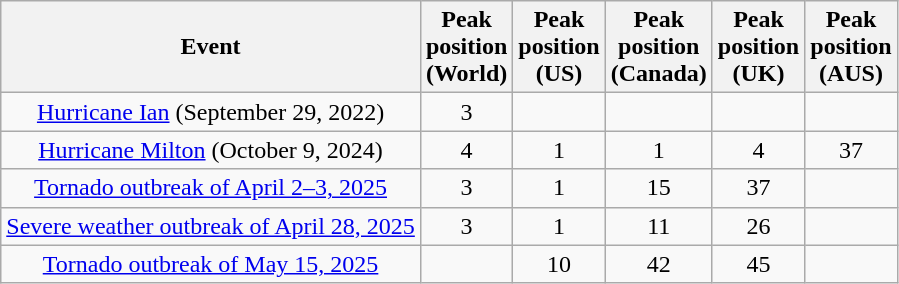<table class="wikitable sortable plainrowheaders" style="text-align:center">
<tr>
<th>Event</th>
<th>Peak<br>position<br>(World)</th>
<th>Peak<br>position<br>(US)</th>
<th>Peak<br>position<br>(Canada)</th>
<th>Peak<br>position<br>(UK)</th>
<th>Peak<br>position<br>(AUS)</th>
</tr>
<tr>
<td><a href='#'>Hurricane Ian</a> (September 29, 2022)</td>
<td>3</td>
<td></td>
<td></td>
<td></td>
<td></td>
</tr>
<tr>
<td><a href='#'>Hurricane Milton</a> (October 9, 2024)</td>
<td>4</td>
<td>1</td>
<td>1</td>
<td>4</td>
<td>37</td>
</tr>
<tr>
<td><a href='#'>Tornado outbreak of April 2–3, 2025</a></td>
<td>3</td>
<td>1</td>
<td>15</td>
<td>37</td>
<td></td>
</tr>
<tr>
<td><a href='#'>Severe weather outbreak of April 28, 2025</a></td>
<td>3</td>
<td>1</td>
<td>11</td>
<td>26</td>
<td></td>
</tr>
<tr>
<td><a href='#'>Tornado outbreak of May 15, 2025</a></td>
<td></td>
<td>10</td>
<td>42</td>
<td>45</td>
<td></td>
</tr>
</table>
